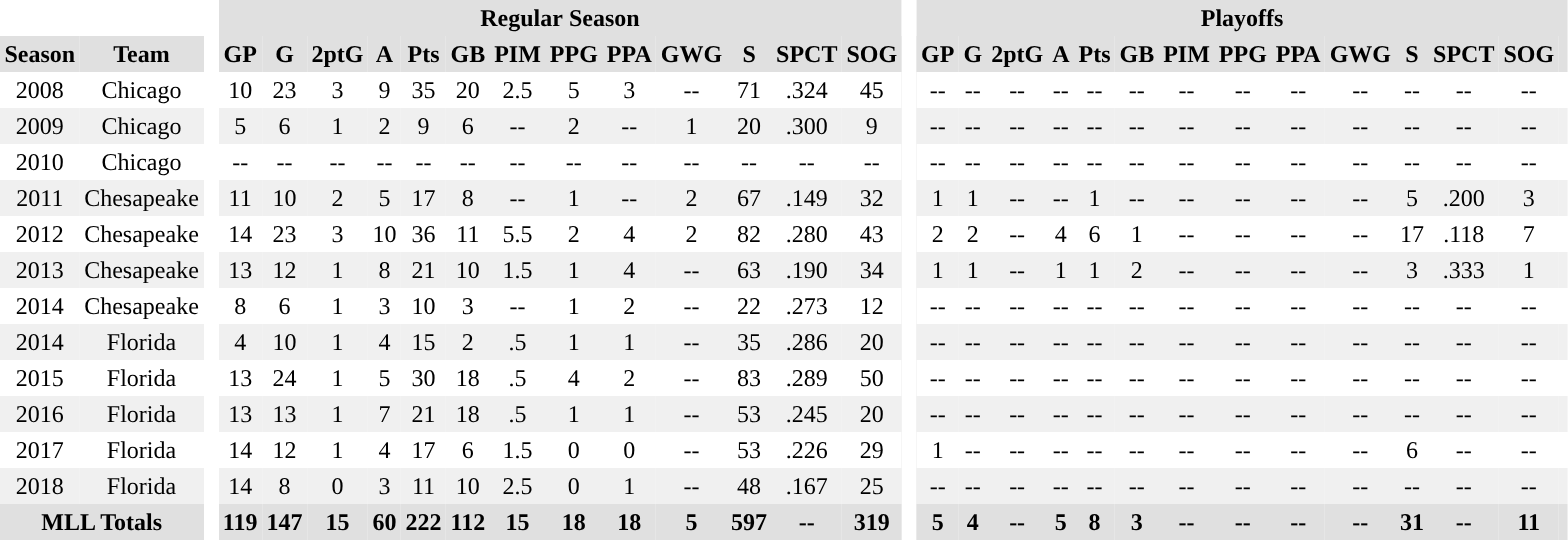<table BORDER="0" CELLPADDING="3" CELLSPACING="0">
<tr ALIGN="center" bgcolor="#e0e0e0">
<th colspan="2" bgcolor="#ffffff"> </th>
<th rowspan="99" bgcolor="#ffffff"> </th>
<th colspan="13">Regular Season</th>
<th rowspan="99" bgcolor="#ffffff"> </th>
<th colspan="14">Playoffs</th>
</tr>
<tr ALIGN="center" bgcolor="#e0e0e0">
<th>Season</th>
<th>Team</th>
<th>GP</th>
<th>G</th>
<th>2ptG</th>
<th>A</th>
<th>Pts</th>
<th>GB</th>
<th>PIM</th>
<th>PPG</th>
<th>PPA</th>
<th>GWG</th>
<th>S</th>
<th>SPCT</th>
<th>SOG</th>
<th>GP</th>
<th>G</th>
<th>2ptG</th>
<th>A</th>
<th>Pts</th>
<th>GB</th>
<th>PIM</th>
<th>PPG</th>
<th>PPA</th>
<th>GWG</th>
<th>S</th>
<th>SPCT</th>
<th>SOG</th>
<th></th>
</tr>
<tr ALIGN="center">
<td>2008</td>
<td>Chicago</td>
<td>10</td>
<td>23</td>
<td>3</td>
<td>9</td>
<td>35</td>
<td>20</td>
<td>2.5</td>
<td>5</td>
<td>3</td>
<td>--</td>
<td>71</td>
<td>.324</td>
<td>45</td>
<td>--</td>
<td>--</td>
<td>--</td>
<td>--</td>
<td>--</td>
<td>--</td>
<td>--</td>
<td>--</td>
<td>--</td>
<td>--</td>
<td>--</td>
<td>--</td>
<td>--</td>
<td></td>
</tr>
<tr ALIGN="center" bgcolor="#f0f0f0">
<td>2009</td>
<td>Chicago</td>
<td>5</td>
<td>6</td>
<td>1</td>
<td>2</td>
<td>9</td>
<td>6</td>
<td>--</td>
<td>2</td>
<td>--</td>
<td>1</td>
<td>20</td>
<td>.300</td>
<td>9</td>
<td>--</td>
<td>--</td>
<td>--</td>
<td>--</td>
<td>--</td>
<td>--</td>
<td>--</td>
<td>--</td>
<td>--</td>
<td>--</td>
<td>--</td>
<td>--</td>
<td>--</td>
<td></td>
</tr>
<tr ALIGN="center">
<td>2010</td>
<td>Chicago</td>
<td>--</td>
<td>--</td>
<td>--</td>
<td>--</td>
<td>--</td>
<td>--</td>
<td>--</td>
<td>--</td>
<td>--</td>
<td>--</td>
<td>--</td>
<td>--</td>
<td>--</td>
<td>--</td>
<td>--</td>
<td>--</td>
<td>--</td>
<td>--</td>
<td>--</td>
<td>--</td>
<td>--</td>
<td>--</td>
<td>--</td>
<td>--</td>
<td>--</td>
<td>--</td>
<td></td>
</tr>
<tr ALIGN="center" bgcolor="#f0f0f0">
<td>2011</td>
<td>Chesapeake</td>
<td>11</td>
<td>10</td>
<td>2</td>
<td>5</td>
<td>17</td>
<td>8</td>
<td>--</td>
<td>1</td>
<td>--</td>
<td>2</td>
<td>67</td>
<td>.149</td>
<td>32</td>
<td>1</td>
<td>1</td>
<td>--</td>
<td>--</td>
<td>1</td>
<td>--</td>
<td>--</td>
<td>--</td>
<td>--</td>
<td>--</td>
<td>5</td>
<td>.200</td>
<td>3</td>
<td></td>
</tr>
<tr ALIGN="center">
<td>2012</td>
<td>Chesapeake</td>
<td>14</td>
<td>23</td>
<td>3</td>
<td>10</td>
<td>36</td>
<td>11</td>
<td>5.5</td>
<td>2</td>
<td>4</td>
<td>2</td>
<td>82</td>
<td>.280</td>
<td>43</td>
<td>2</td>
<td>2</td>
<td>--</td>
<td>4</td>
<td>6</td>
<td>1</td>
<td>--</td>
<td>--</td>
<td>--</td>
<td>--</td>
<td>17</td>
<td>.118</td>
<td>7</td>
<td></td>
</tr>
<tr ALIGN="center" bgcolor="#f0f0f0">
<td>2013</td>
<td>Chesapeake</td>
<td>13</td>
<td>12</td>
<td>1</td>
<td>8</td>
<td>21</td>
<td>10</td>
<td>1.5</td>
<td>1</td>
<td>4</td>
<td>--</td>
<td>63</td>
<td>.190</td>
<td>34</td>
<td>1</td>
<td>1</td>
<td>--</td>
<td>1</td>
<td>1</td>
<td>2</td>
<td>--</td>
<td>--</td>
<td>--</td>
<td>--</td>
<td>3</td>
<td>.333</td>
<td>1</td>
<td></td>
</tr>
<tr ALIGN="center">
<td>2014</td>
<td>Chesapeake</td>
<td>8</td>
<td>6</td>
<td>1</td>
<td>3</td>
<td>10</td>
<td>3</td>
<td>--</td>
<td>1</td>
<td>2</td>
<td>--</td>
<td>22</td>
<td>.273</td>
<td>12</td>
<td>--</td>
<td>--</td>
<td>--</td>
<td>--</td>
<td>--</td>
<td>--</td>
<td>--</td>
<td>--</td>
<td>--</td>
<td>--</td>
<td>--</td>
<td>--</td>
<td>--</td>
<td></td>
</tr>
<tr ALIGN="center" bgcolor="#f0f0f0">
<td>2014</td>
<td>Florida</td>
<td>4</td>
<td>10</td>
<td>1</td>
<td>4</td>
<td>15</td>
<td>2</td>
<td>.5</td>
<td>1</td>
<td>1</td>
<td>--</td>
<td>35</td>
<td>.286</td>
<td>20</td>
<td>--</td>
<td>--</td>
<td>--</td>
<td>--</td>
<td>--</td>
<td>--</td>
<td>--</td>
<td>--</td>
<td>--</td>
<td>--</td>
<td>--</td>
<td>--</td>
<td>--</td>
<td></td>
</tr>
<tr ALIGN="center">
<td>2015</td>
<td>Florida</td>
<td>13</td>
<td>24</td>
<td>1</td>
<td>5</td>
<td>30</td>
<td>18</td>
<td>.5</td>
<td>4</td>
<td>2</td>
<td>--</td>
<td>83</td>
<td>.289</td>
<td>50</td>
<td>--</td>
<td>--</td>
<td>--</td>
<td>--</td>
<td>--</td>
<td>--</td>
<td>--</td>
<td>--</td>
<td>--</td>
<td>--</td>
<td>--</td>
<td>--</td>
<td>--</td>
<td></td>
</tr>
<tr ALIGN="center" bgcolor="#f0f0f0">
<td>2016</td>
<td>Florida</td>
<td>13</td>
<td>13</td>
<td>1</td>
<td>7</td>
<td>21</td>
<td>18</td>
<td>.5</td>
<td>1</td>
<td>1</td>
<td>--</td>
<td>53</td>
<td>.245</td>
<td>20</td>
<td>--</td>
<td>--</td>
<td>--</td>
<td>--</td>
<td>--</td>
<td>--</td>
<td>--</td>
<td>--</td>
<td>--</td>
<td>--</td>
<td>--</td>
<td>--</td>
<td>--</td>
<td></td>
</tr>
<tr ALIGN="center">
<td>2017</td>
<td>Florida</td>
<td>14</td>
<td>12</td>
<td>1</td>
<td>4</td>
<td>17</td>
<td>6</td>
<td>1.5</td>
<td>0</td>
<td>0</td>
<td>--</td>
<td>53</td>
<td>.226</td>
<td>29</td>
<td>1</td>
<td>--</td>
<td>--</td>
<td>--</td>
<td>--</td>
<td>--</td>
<td>--</td>
<td>--</td>
<td>--</td>
<td>--</td>
<td>6</td>
<td>--</td>
<td>--</td>
<td></td>
</tr>
<tr ALIGN="center" bgcolor="#f0f0f0">
<td>2018</td>
<td>Florida</td>
<td>14</td>
<td>8</td>
<td>0</td>
<td>3</td>
<td>11</td>
<td>10</td>
<td>2.5</td>
<td>0</td>
<td>1</td>
<td>--</td>
<td>48</td>
<td>.167</td>
<td>25</td>
<td>--</td>
<td>--</td>
<td>--</td>
<td>--</td>
<td>--</td>
<td>--</td>
<td>--</td>
<td>--</td>
<td>--</td>
<td>--</td>
<td>--</td>
<td>--</td>
<td>--</td>
<td></td>
</tr>
<tr ALIGN="center" bgcolor="#e0e0e0">
<th colspan="2">MLL Totals</th>
<th>119</th>
<th>147</th>
<th>15</th>
<th>60</th>
<th>222</th>
<th>112</th>
<th>15</th>
<th>18</th>
<th>18</th>
<th>5</th>
<th>597</th>
<th>--</th>
<th>319</th>
<th>5</th>
<th>4</th>
<th>--</th>
<th>5</th>
<th>8</th>
<th>3</th>
<th>--</th>
<th>--</th>
<th>--</th>
<th>--</th>
<th>31</th>
<th>--</th>
<th>11</th>
<th></th>
</tr>
</table>
